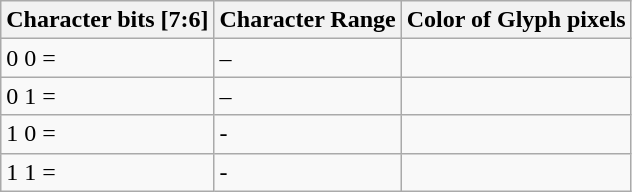<table class="wikitable">
<tr>
<th>Character bits [7:6]</th>
<th>Character Range</th>
<th>Color of Glyph pixels</th>
</tr>
<tr>
<td>0 0 = </td>
<td> – </td>
<td></td>
</tr>
<tr>
<td>0 1 = </td>
<td> – </td>
<td></td>
</tr>
<tr>
<td>1 0 = </td>
<td> - </td>
<td></td>
</tr>
<tr>
<td>1 1 = </td>
<td> - </td>
<td></td>
</tr>
</table>
